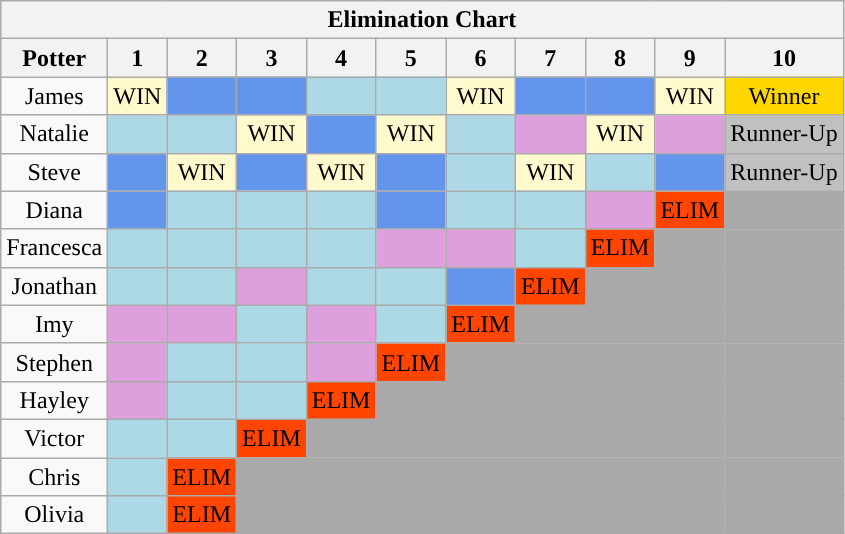<table class="wikitable" style="text-align:center">
<tr>
<th colspan="11">Elimination Chart</th>
</tr>
<tr>
<th>Potter</th>
<th>1</th>
<th>2</th>
<th>3</th>
<th>4</th>
<th>5</th>
<th>6</th>
<th>7</th>
<th>8</th>
<th>9</th>
<th>10</th>
</tr>
<tr>
<td>James</td>
<td style="background:lemonchiffon;">WIN</td>
<td style="background:cornflowerblue;"></td>
<td style="background:cornflowerblue;"></td>
<td style="background:lightblue;"></td>
<td style="background:lightblue;"></td>
<td style="background:lemonchiffon;">WIN</td>
<td style="background:cornflowerblue;"></td>
<td style="background:cornflowerblue;"></td>
<td style="background:lemonchiffon;">WIN</td>
<td style="background:gold;">Winner</td>
</tr>
<tr>
<td>Natalie</td>
<td style="background:lightblue;"></td>
<td style="background:lightblue;"></td>
<td style="background:lemonchiffon;">WIN</td>
<td style="background:cornflowerblue;"></td>
<td style="background:lemonchiffon;">WIN</td>
<td style="background:lightblue;"></td>
<td style="background:plum;"></td>
<td style="background:lemonchiffon;">WIN</td>
<td style="background:plum;"></td>
<td style="background:silver;">Runner-Up</td>
</tr>
<tr>
<td>Steve</td>
<td style="background:cornflowerblue;"></td>
<td style="background:lemonchiffon;">WIN</td>
<td style="background:cornflowerblue;"></td>
<td style="background:lemonchiffon;">WIN</td>
<td style="background:cornflowerblue;"></td>
<td style="background:lightblue;"></td>
<td style="background:lemonchiffon;">WIN</td>
<td style="background:lightblue;"></td>
<td style="background:cornflowerblue;"></td>
<td style="background:silver;">Runner-Up</td>
</tr>
<tr>
<td>Diana</td>
<td style="background:cornflowerblue;"></td>
<td style="background:lightblue;"></td>
<td style="background:lightblue;"></td>
<td style="background:lightblue;"></td>
<td style="background:cornflowerblue;"></td>
<td style="background:lightblue;"></td>
<td style="background:lightblue;"></td>
<td style="background:plum;"></td>
<td style="background:orangered;">ELIM</td>
<td style="background:darkgrey;"></td>
</tr>
<tr>
<td>Francesca</td>
<td style="background:lightblue;"></td>
<td style="background:lightblue;"></td>
<td style="background:lightblue;"></td>
<td style="background:lightblue;"></td>
<td style="background:plum;"></td>
<td style="background:plum;"></td>
<td style="background:lightblue;"></td>
<td style="background:orangered;">ELIM</td>
<td colspan="1" style="background:darkgrey;"></td>
<td style="background:darkgrey;"></td>
</tr>
<tr>
<td>Jonathan</td>
<td style="background:lightblue;"></td>
<td style="background:lightblue;"></td>
<td style="background:plum;"></td>
<td style="background:lightblue;"></td>
<td style="background:lightblue;"></td>
<td style="background:cornflowerblue;"></td>
<td style="background:orangered;">ELIM</td>
<td colspan="2" style="background:darkgrey;"></td>
<td style="background:darkgrey;"></td>
</tr>
<tr>
<td>Imy</td>
<td style="background:plum;"></td>
<td style="background:plum;"></td>
<td style="background:lightblue;"></td>
<td style="background:plum;"></td>
<td style="background:lightblue;"></td>
<td style="background:orangered;">ELIM</td>
<td colspan="3" style="background:darkgrey;"></td>
<td style="background:darkgrey;"></td>
</tr>
<tr>
<td>Stephen</td>
<td style="background:plum;"></td>
<td style="background:lightblue;"></td>
<td style="background:lightblue;"></td>
<td style="background:plum;"></td>
<td style="background:orangered;">ELIM</td>
<td colspan="4" style="background:darkgrey;"></td>
<td style="background:darkgrey;"></td>
</tr>
<tr>
<td>Hayley</td>
<td style="background:plum;"></td>
<td style="background:lightblue;"></td>
<td style="background:lightblue;"></td>
<td style="background:orangered;">ELIM</td>
<td colspan="5" style="background:darkgrey;"></td>
<td style="background:darkgrey;"></td>
</tr>
<tr>
<td>Victor</td>
<td style="background:lightblue;"></td>
<td style="background:lightblue;"></td>
<td style="background:orangered;">ELIM</td>
<td colspan="6" style="background:darkgrey;"></td>
<td style="background:darkgrey;"></td>
</tr>
<tr>
<td>Chris</td>
<td style="background:lightblue;"></td>
<td style="background:orangered;">ELIM</td>
<td colspan="7" style="background:darkgrey;"></td>
<td style="background:darkgrey;"></td>
</tr>
<tr>
<td>Olivia</td>
<td style="background:lightblue;"></td>
<td style="background:orangered;">ELIM</td>
<td colspan="7" style="background:darkgrey;"></td>
<td style="background:darkgrey;"></td>
</tr>
</table>
